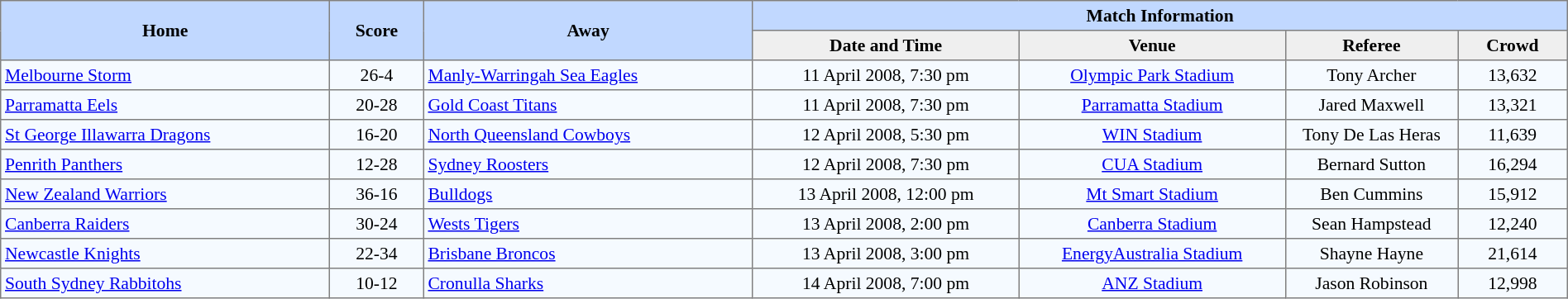<table border=1 style="border-collapse:collapse; font-size:90%;" cellpadding=3 cellspacing=0 width=100%>
<tr bgcolor=#C1D8FF>
<th rowspan=2 width=21%>Home</th>
<th rowspan=2 width=6%>Score</th>
<th rowspan=2 width=21%>Away</th>
<th colspan=6>Match Information</th>
</tr>
<tr bgcolor=#EFEFEF>
<th width=17%>Date and Time</th>
<th width=17%>Venue</th>
<th width=11%>Referee</th>
<th width=7%>Crowd</th>
</tr>
<tr align=center bgcolor=#F5FAFF>
<td align=left> <a href='#'>Melbourne Storm</a></td>
<td>26-4</td>
<td align=left> <a href='#'>Manly-Warringah Sea Eagles</a></td>
<td>11 April 2008, 7:30 pm</td>
<td><a href='#'>Olympic Park Stadium</a></td>
<td>Tony Archer</td>
<td>13,632</td>
</tr>
<tr align=center bgcolor=#F5FAFF>
<td align=left> <a href='#'>Parramatta Eels</a></td>
<td>20-28</td>
<td align=left> <a href='#'>Gold Coast Titans</a></td>
<td>11 April 2008, 7:30 pm</td>
<td><a href='#'>Parramatta Stadium</a></td>
<td>Jared Maxwell</td>
<td>13,321</td>
</tr>
<tr align=center bgcolor=#F5FAFF>
<td align=left> <a href='#'>St George Illawarra Dragons</a></td>
<td>16-20</td>
<td align=left> <a href='#'>North Queensland Cowboys</a></td>
<td>12 April 2008, 5:30 pm</td>
<td><a href='#'>WIN Stadium</a></td>
<td>Tony De Las Heras</td>
<td>11,639</td>
</tr>
<tr align=center bgcolor=#F5FAFF>
<td align=left> <a href='#'>Penrith Panthers</a></td>
<td>12-28</td>
<td align=left> <a href='#'>Sydney Roosters</a></td>
<td>12 April 2008, 7:30 pm</td>
<td><a href='#'>CUA Stadium</a></td>
<td>Bernard Sutton</td>
<td>16,294</td>
</tr>
<tr align=center bgcolor=#F5FAFF>
<td align=left> <a href='#'>New Zealand Warriors</a></td>
<td>36-16</td>
<td align=left> <a href='#'>Bulldogs</a></td>
<td>13 April 2008, 12:00 pm</td>
<td><a href='#'>Mt Smart Stadium</a></td>
<td>Ben Cummins</td>
<td>15,912</td>
</tr>
<tr align=center bgcolor=#F5FAFF>
<td align=left> <a href='#'>Canberra Raiders</a></td>
<td>30-24</td>
<td align=left> <a href='#'>Wests Tigers</a></td>
<td>13 April 2008, 2:00 pm</td>
<td><a href='#'>Canberra Stadium</a></td>
<td>Sean Hampstead</td>
<td>12,240</td>
</tr>
<tr align=center bgcolor=#F5FAFF>
<td align=left> <a href='#'>Newcastle Knights</a></td>
<td>22-34</td>
<td align=left> <a href='#'>Brisbane Broncos</a></td>
<td>13 April 2008, 3:00 pm</td>
<td><a href='#'>EnergyAustralia Stadium</a></td>
<td>Shayne Hayne</td>
<td>21,614</td>
</tr>
<tr align=center bgcolor=#F5FAFF>
<td align=left> <a href='#'>South Sydney Rabbitohs</a></td>
<td>10-12</td>
<td align=left> <a href='#'>Cronulla Sharks</a></td>
<td>14 April 2008, 7:00 pm</td>
<td><a href='#'>ANZ Stadium</a></td>
<td>Jason Robinson</td>
<td>12,998</td>
</tr>
</table>
